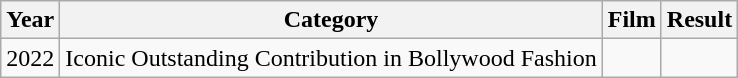<table class="wikitable">
<tr>
<th>Year</th>
<th>Category</th>
<th>Film</th>
<th>Result</th>
</tr>
<tr>
<td>2022</td>
<td>Iconic Outstanding Contribution in Bollywood Fashion</td>
<td></td>
<td></td>
</tr>
</table>
